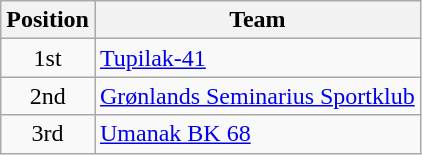<table class="wikitable">
<tr>
<th>Position</th>
<th>Team</th>
</tr>
<tr>
<td style="text-align:center">1st</td>
<td><a href='#'>Tupilak-41</a></td>
</tr>
<tr>
<td style="text-align:center">2nd</td>
<td><a href='#'>Grønlands Seminarius Sportklub</a></td>
</tr>
<tr>
<td style="text-align:center">3rd</td>
<td><a href='#'>Umanak BK 68</a></td>
</tr>
</table>
